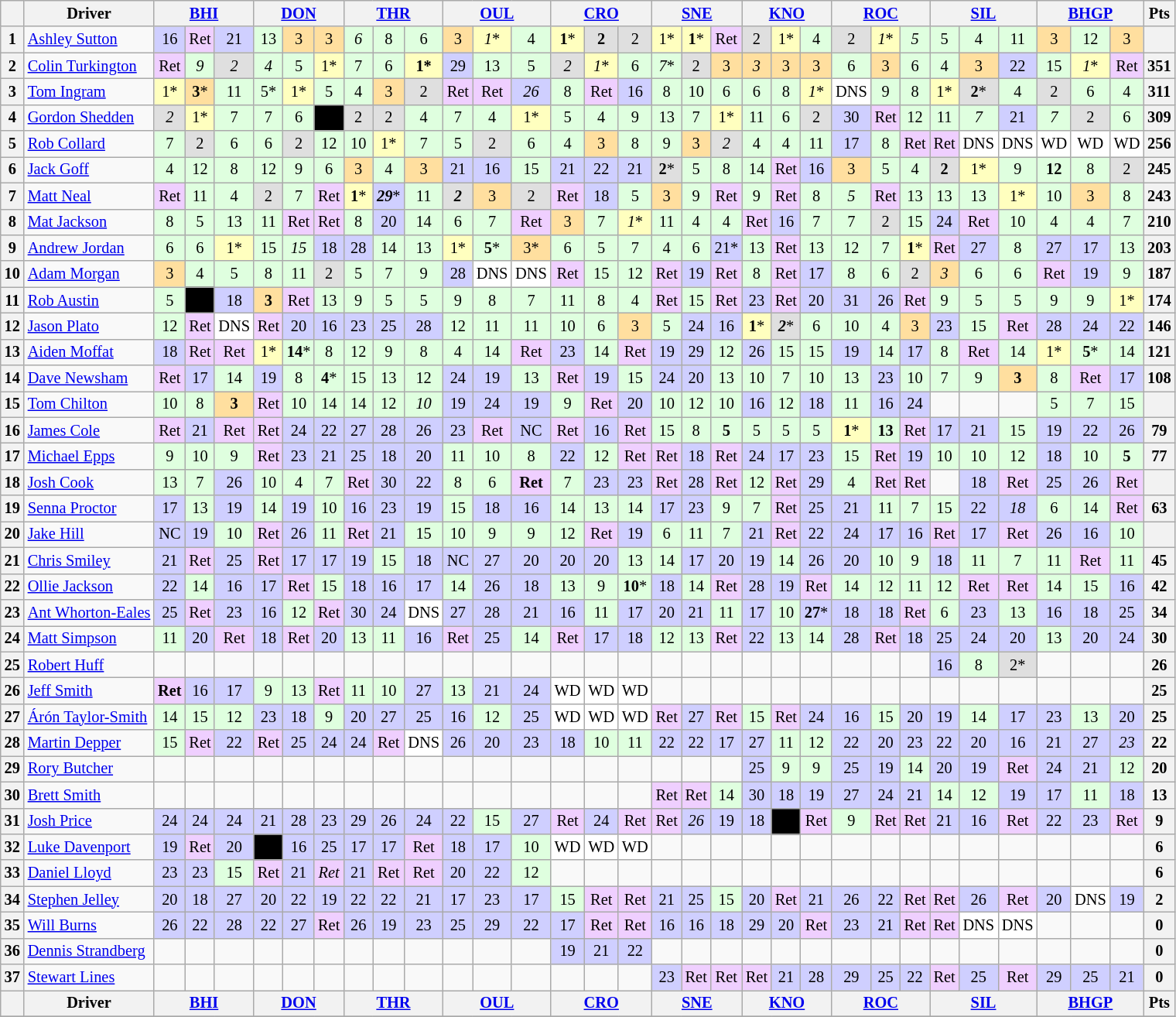<table class="wikitable" style="font-size: 85%; text-align: center">
<tr valign="top">
<th valign="middle"></th>
<th valign="middle">Driver</th>
<th colspan="3"><a href='#'>BHI</a></th>
<th colspan="3"><a href='#'>DON</a></th>
<th colspan="3"><a href='#'>THR</a></th>
<th colspan="3"><a href='#'>OUL</a></th>
<th colspan="3"><a href='#'>CRO</a></th>
<th colspan="3"><a href='#'>SNE</a></th>
<th colspan="3"><a href='#'>KNO</a></th>
<th colspan="3"><a href='#'>ROC</a></th>
<th colspan="3"><a href='#'>SIL</a></th>
<th colspan="3"><a href='#'>BHGP</a></th>
<th valign=middle>Pts</th>
</tr>
<tr>
<th>1</th>
<td align=left> <a href='#'>Ashley Sutton</a></td>
<td style="background:#cfcfff;">16</td>
<td style="background:#efcfff;">Ret</td>
<td style="background:#cfcfff;">21</td>
<td style="background:#dfffdf;">13</td>
<td style="background:#ffdf9f;">3</td>
<td style="background:#ffdf9f;">3</td>
<td style="background:#dfffdf;"><em>6</em></td>
<td style="background:#dfffdf;">8</td>
<td style="background:#dfffdf;">6</td>
<td style="background:#ffdf9f;">3</td>
<td style="background:#ffffbf;"><em>1</em>*</td>
<td style="background:#dfffdf;">4</td>
<td style="background:#ffffbf;"><strong>1</strong>*</td>
<td style="background:#dfdfdf;"><strong>2</strong></td>
<td style="background:#dfdfdf;">2</td>
<td style="background:#ffffbf;">1*</td>
<td style="background:#ffffbf;"><strong>1</strong>*</td>
<td style="background:#efcfff;">Ret</td>
<td style="background:#dfdfdf;">2</td>
<td style="background:#ffffbf;">1*</td>
<td style="background:#dfffdf;">4</td>
<td style="background:#dfdfdf;">2</td>
<td style="background:#ffffbf;"><em>1</em>*</td>
<td style="background:#dfffdf;"><em>5</em></td>
<td style="background:#dfffdf;">5</td>
<td style="background:#dfffdf;">4</td>
<td style="background:#dfffdf;">11</td>
<td style="background:#ffdf9f;">3</td>
<td style="background:#dfffdf;">12</td>
<td style="background:#ffdf9f;">3</td>
<th></th>
</tr>
<tr>
<th>2</th>
<td align=left> <a href='#'>Colin Turkington</a></td>
<td style="background:#efcfff;">Ret</td>
<td style="background:#dfffdf;"><em>9</em></td>
<td style="background:#dfdfdf;"><em>2</em></td>
<td style="background:#dfffdf;"><em>4</em></td>
<td style="background:#dfffdf;">5</td>
<td style="background:#ffffbf;">1*</td>
<td style="background:#dfffdf;">7</td>
<td style="background:#dfffdf;">6</td>
<td style="background:#ffffbf;"><strong>1*</strong></td>
<td style="background:#cfcfff;">29</td>
<td style="background:#dfffdf;">13</td>
<td style="background:#dfffdf;">5</td>
<td style="background:#dfdfdf;"><em>2</em></td>
<td style="background:#ffffbf;"><em>1</em>*</td>
<td style="background:#dfffdf;">6</td>
<td style="background:#dfffdf;"><em>7</em>*</td>
<td style="background:#dfdfdf;">2</td>
<td style="background:#ffdf9f;">3</td>
<td style="background:#ffdf9f;"><em>3</em></td>
<td style="background:#ffdf9f;">3</td>
<td style="background:#ffdf9f;">3</td>
<td style="background:#dfffdf;">6</td>
<td style="background:#ffdf9f;">3</td>
<td style="background:#dfffdf;">6</td>
<td style="background:#dfffdf;">4</td>
<td style="background:#ffdf9f;">3</td>
<td style="background:#cfcfff;">22</td>
<td style="background:#dfffdf;">15</td>
<td style="background:#ffffbf;"><em>1</em>*</td>
<td style="background:#efcfff;">Ret</td>
<th>351</th>
</tr>
<tr>
<th>3</th>
<td align=left> <a href='#'>Tom Ingram</a></td>
<td style="background:#ffffbf;">1*</td>
<td style="background:#ffdf9f;"><strong>3</strong>*</td>
<td style="background:#dfffdf;">11</td>
<td style="background:#dfffdf;">5*</td>
<td style="background:#ffffbf;">1*</td>
<td style="background:#dfffdf;">5</td>
<td style="background:#dfffdf;">4</td>
<td style="background:#ffdf9f;">3</td>
<td style="background:#dfdfdf;">2</td>
<td style="background:#efcfff;">Ret</td>
<td style="background:#efcfff;">Ret</td>
<td style="background:#cfcfff;"><em>26</em></td>
<td style="background:#dfffdf;">8</td>
<td style="background:#efcfff;">Ret</td>
<td style="background:#cfcfff;">16</td>
<td style="background:#dfffdf;">8</td>
<td style="background:#dfffdf;">10</td>
<td style="background:#dfffdf;">6</td>
<td style="background:#dfffdf;">6</td>
<td style="background:#dfffdf;">8</td>
<td style="background:#ffffbf;"><em>1</em>*</td>
<td style="background:#ffffff;">DNS</td>
<td style="background:#dfffdf;">9</td>
<td style="background:#dfffdf;">8</td>
<td style="background:#ffffbf;">1*</td>
<td style="background:#dfdfdf;"><strong>2</strong>*</td>
<td style="background:#dfffdf;">4</td>
<td style="background:#dfdfdf;">2</td>
<td style="background:#dfffdf;">6</td>
<td style="background:#dfffdf;">4</td>
<th>311</th>
</tr>
<tr>
<th>4</th>
<td align=left> <a href='#'>Gordon Shedden</a></td>
<td style="background:#dfdfdf;"><em>2</em></td>
<td style="background:#ffffbf;">1*</td>
<td style="background:#dfffdf;">7</td>
<td style="background:#dfffdf;">7</td>
<td style="background:#dfffdf;">6</td>
<td style="background-color:#000000; color:white"></td>
<td style="background:#dfdfdf;">2</td>
<td style="background:#dfdfdf;">2</td>
<td style="background:#dfffdf;">4</td>
<td style="background:#dfffdf;">7</td>
<td style="background:#dfffdf;">4</td>
<td style="background:#ffffbf;">1*</td>
<td style="background:#dfffdf;">5</td>
<td style="background:#dfffdf;">4</td>
<td style="background:#dfffdf;">9</td>
<td style="background:#dfffdf;">13</td>
<td style="background:#dfffdf;">7</td>
<td style="background:#ffffbf;">1*</td>
<td style="background:#dfffdf;">11</td>
<td style="background:#dfffdf;">6</td>
<td style="background:#dfdfdf;">2</td>
<td style="background:#cfcfff;">30</td>
<td style="background:#efcfff;">Ret</td>
<td style="background:#dfffdf;">12</td>
<td style="background:#dfffdf;">11</td>
<td style="background:#dfffdf;"><em>7</em></td>
<td style="background:#cfcfff;">21</td>
<td style="background:#dfffdf;"><em>7</em></td>
<td style="background:#dfdfdf;">2</td>
<td style="background:#dfffdf;">6</td>
<th>309</th>
</tr>
<tr>
<th>5</th>
<td align=left> <a href='#'>Rob Collard</a></td>
<td style="background:#dfffdf;">7</td>
<td style="background:#dfdfdf;">2</td>
<td style="background:#dfffdf;">6</td>
<td style="background:#dfffdf;">6</td>
<td style="background:#dfdfdf;">2</td>
<td style="background:#dfffdf;">12</td>
<td style="background:#dfffdf;">10</td>
<td style="background:#ffffbf;">1*</td>
<td style="background:#dfffdf;">7</td>
<td style="background:#dfffdf;">5</td>
<td style="background:#dfdfdf;">2</td>
<td style="background:#dfffdf;">6</td>
<td style="background:#dfffdf;">4</td>
<td style="background:#ffdf9f;">3</td>
<td style="background:#dfffdf;">8</td>
<td style="background:#dfffdf;">9</td>
<td style="background:#ffdf9f;">3</td>
<td style="background:#dfdfdf;"><em>2</em></td>
<td style="background:#dfffdf;">4</td>
<td style="background:#dfffdf;">4</td>
<td style="background:#dfffdf;">11</td>
<td style="background:#cfcfff;">17</td>
<td style="background:#dfffdf;">8</td>
<td style="background:#efcfff;">Ret</td>
<td style="background:#efcfff;">Ret</td>
<td style="background:#ffffff;">DNS</td>
<td style="background:#ffffff;">DNS</td>
<td style="background:#ffffff;">WD</td>
<td style="background:#ffffff;">WD</td>
<td style="background:#ffffff;">WD</td>
<th>256</th>
</tr>
<tr>
<th>6</th>
<td align=left> <a href='#'>Jack Goff</a></td>
<td style="background:#dfffdf;">4</td>
<td style="background:#dfffdf;">12</td>
<td style="background:#dfffdf;">8</td>
<td style="background:#dfffdf;">12</td>
<td style="background:#dfffdf;">9</td>
<td style="background:#dfffdf;">6</td>
<td style="background:#ffdf9f;">3</td>
<td style="background:#dfffdf;">4</td>
<td style="background:#ffdf9f;">3</td>
<td style="background:#cfcfff;">21</td>
<td style="background:#cfcfff;">16</td>
<td style="background:#dfffdf;">15</td>
<td style="background:#cfcfff;">21</td>
<td style="background:#cfcfff;">22</td>
<td style="background:#cfcfff;">21</td>
<td style="background:#dfdfdf;"><strong>2</strong>*</td>
<td style="background:#dfffdf;">5</td>
<td style="background:#dfffdf;">8</td>
<td style="background:#dfffdf;">14</td>
<td style="background:#efcfff;">Ret</td>
<td style="background:#cfcfff;">16</td>
<td style="background:#ffdf9f;">3</td>
<td style="background:#dfffdf;">5</td>
<td style="background:#dfffdf;">4</td>
<td style="background:#dfdfdf;"><strong>2</strong></td>
<td style="background:#ffffbf;">1*</td>
<td style="background:#dfffdf;">9</td>
<td style="background:#dfffdf;"><strong>12</strong></td>
<td style="background:#dfffdf;">8</td>
<td style="background:#dfdfdf;">2</td>
<th>245</th>
</tr>
<tr>
<th>7</th>
<td align=left> <a href='#'>Matt Neal</a></td>
<td style="background:#efcfff;">Ret</td>
<td style="background:#dfffdf;">11</td>
<td style="background:#dfffdf;">4</td>
<td style="background:#dfdfdf;">2</td>
<td style="background:#dfffdf;">7</td>
<td style="background:#efcfff;">Ret</td>
<td style="background:#ffffbf;"><strong>1</strong>*</td>
<td style="background:#cfcfff;"><strong><em>29</em></strong>*</td>
<td style="background:#dfffdf;">11</td>
<td style="background:#dfdfdf;"><strong><em>2</em></strong></td>
<td style="background:#ffdf9f;">3</td>
<td style="background:#dfdfdf;">2</td>
<td style="background:#efcfff;">Ret</td>
<td style="background:#cfcfff;">18</td>
<td style="background:#dfffdf;">5</td>
<td style="background:#ffdf9f;">3</td>
<td style="background:#dfffdf;">9</td>
<td style="background:#efcfff;">Ret</td>
<td style="background:#dfffdf;">9</td>
<td style="background:#efcfff;">Ret</td>
<td style="background:#dfffdf;">8</td>
<td style="background:#dfffdf;"><em>5</em></td>
<td style="background:#efcfff;">Ret</td>
<td style="background:#dfffdf;">13</td>
<td style="background:#dfffdf;">13</td>
<td style="background:#dfffdf;">13</td>
<td style="background:#ffffbf;">1*</td>
<td style="background:#dfffdf;">10</td>
<td style="background:#ffdf9f;">3</td>
<td style="background:#dfffdf;">8</td>
<th>243</th>
</tr>
<tr>
<th>8</th>
<td align=left> <a href='#'>Mat Jackson</a></td>
<td style="background:#dfffdf;">8</td>
<td style="background:#dfffdf;">5</td>
<td style="background:#dfffdf;">13</td>
<td style="background:#dfffdf;">11</td>
<td style="background:#efcfff;">Ret</td>
<td style="background:#efcfff;">Ret</td>
<td style="background:#dfffdf;">8</td>
<td style="background:#cfcfff;">20</td>
<td style="background:#dfffdf;">14</td>
<td style="background:#dfffdf;">6</td>
<td style="background:#dfffdf;">7</td>
<td style="background:#efcfff;">Ret</td>
<td style="background:#ffdf9f;">3</td>
<td style="background:#dfffdf;">7</td>
<td style="background:#ffffbf;"><em>1</em>*</td>
<td style="background:#dfffdf;">11</td>
<td style="background:#dfffdf;">4</td>
<td style="background:#dfffdf;">4</td>
<td style="background:#efcfff;">Ret</td>
<td style="background:#cfcfff;">16</td>
<td style="background:#dfffdf;">7</td>
<td style="background:#dfffdf;">7</td>
<td style="background:#dfdfdf;">2</td>
<td style="background:#dfffdf;">15</td>
<td style="background:#cfcfff;">24</td>
<td style="background:#efcfff;">Ret</td>
<td style="background:#dfffdf;">10</td>
<td style="background:#dfffdf;">4</td>
<td style="background:#dfffdf;">4</td>
<td style="background:#dfffdf;">7</td>
<th>210</th>
</tr>
<tr>
<th>9</th>
<td align=left> <a href='#'>Andrew Jordan</a></td>
<td style="background:#dfffdf;">6</td>
<td style="background:#dfffdf;">6</td>
<td style="background:#ffffbf;">1*</td>
<td style="background:#dfffdf;">15</td>
<td style="background:#dfffdf;"><em>15</em></td>
<td style="background:#cfcfff;">18</td>
<td style="background:#cfcfff;">28</td>
<td style="background:#dfffdf;">14</td>
<td style="background:#dfffdf;">13</td>
<td style="background:#ffffbf;">1*</td>
<td style="background:#dfffdf;"><strong>5</strong>*</td>
<td style="background:#ffdf9f;">3*</td>
<td style="background:#dfffdf;">6</td>
<td style="background:#dfffdf;">5</td>
<td style="background:#dfffdf;">7</td>
<td style="background:#dfffdf;">4</td>
<td style="background:#dfffdf;">6</td>
<td style="background:#cfcfff;">21*</td>
<td style="background:#dfffdf;">13</td>
<td style="background:#efcfff;">Ret</td>
<td style="background:#dfffdf;">13</td>
<td style="background:#dfffdf;">12</td>
<td style="background:#dfffdf;">7</td>
<td style="background:#ffffbf;"><strong>1</strong>*</td>
<td style="background:#efcfff;">Ret</td>
<td style="background:#cfcfff;">27</td>
<td style="background:#dfffdf;">8</td>
<td style="background:#cfcfff;">27</td>
<td style="background:#cfcfff;">17</td>
<td style="background:#dfffdf;">13</td>
<th>203</th>
</tr>
<tr>
<th>10</th>
<td align=left> <a href='#'>Adam Morgan</a></td>
<td style="background:#ffdf9f;">3</td>
<td style="background:#dfffdf;">4</td>
<td style="background:#dfffdf;">5</td>
<td style="background:#dfffdf;">8</td>
<td style="background:#dfffdf;">11</td>
<td style="background:#dfdfdf;">2</td>
<td style="background:#dfffdf;">5</td>
<td style="background:#dfffdf;">7</td>
<td style="background:#dfffdf;">9</td>
<td style="background:#cfcfff;">28</td>
<td style="background:#ffffff;">DNS</td>
<td style="background:#ffffff;">DNS</td>
<td style="background:#efcfff;">Ret</td>
<td style="background:#dfffdf;">15</td>
<td style="background:#dfffdf;">12</td>
<td style="background:#efcfff;">Ret</td>
<td style="background:#cfcfff;">19</td>
<td style="background:#efcfff;">Ret</td>
<td style="background:#dfffdf;">8</td>
<td style="background:#efcfff;">Ret</td>
<td style="background:#cfcfff;">17</td>
<td style="background:#dfffdf;">8</td>
<td style="background:#dfffdf;">6</td>
<td style="background:#dfdfdf;">2</td>
<td style="background:#ffdf9f;"><em>3</em></td>
<td style="background:#dfffdf;">6</td>
<td style="background:#dfffdf;">6</td>
<td style="background:#efcfff;">Ret</td>
<td style="background:#cfcfff;">19</td>
<td style="background:#dfffdf;">9</td>
<th>187</th>
</tr>
<tr>
<th>11</th>
<td align=left> <a href='#'>Rob Austin</a></td>
<td style="background:#dfffdf;">5</td>
<td style="background-color:#000000; color:white"></td>
<td style="background:#cfcfff;">18</td>
<td style="background:#ffdf9f;"><strong>3</strong></td>
<td style="background:#efcfff;">Ret</td>
<td style="background:#dfffdf;">13</td>
<td style="background:#dfffdf;">9</td>
<td style="background:#dfffdf;">5</td>
<td style="background:#dfffdf;">5</td>
<td style="background:#dfffdf;">9</td>
<td style="background:#dfffdf;">8</td>
<td style="background:#dfffdf;">7</td>
<td style="background:#dfffdf;">11</td>
<td style="background:#dfffdf;">8</td>
<td style="background:#dfffdf;">4</td>
<td style="background:#efcfff;">Ret</td>
<td style="background:#dfffdf;">15</td>
<td style="background:#efcfff;">Ret</td>
<td style="background:#cfcfff;">23</td>
<td style="background:#efcfff;">Ret</td>
<td style="background:#cfcfff;">20</td>
<td style="background:#cfcfff;">31</td>
<td style="background:#cfcfff;">26</td>
<td style="background:#efcfff;">Ret</td>
<td style="background:#dfffdf;">9</td>
<td style="background:#dfffdf;">5</td>
<td style="background:#dfffdf;">5</td>
<td style="background:#dfffdf;">9</td>
<td style="background:#dfffdf;">9</td>
<td style="background:#ffffbf;">1*</td>
<th>174</th>
</tr>
<tr>
<th>12</th>
<td align=left> <a href='#'>Jason Plato</a></td>
<td style="background:#dfffdf;">12</td>
<td style="background:#efcfff;">Ret</td>
<td style="background:#ffffff;">DNS</td>
<td style="background:#efcfff;">Ret</td>
<td style="background:#cfcfff;">20</td>
<td style="background:#cfcfff;">16</td>
<td style="background:#cfcfff;">23</td>
<td style="background:#cfcfff;">25</td>
<td style="background:#cfcfff;">28</td>
<td style="background:#dfffdf;">12</td>
<td style="background:#dfffdf;">11</td>
<td style="background:#dfffdf;">11</td>
<td style="background:#dfffdf;">10</td>
<td style="background:#dfffdf;">6</td>
<td style="background:#ffdf9f;">3</td>
<td style="background:#dfffdf;">5</td>
<td style="background:#cfcfff;">24</td>
<td style="background:#cfcfff;">16</td>
<td style="background:#ffffbf;"><strong>1</strong>*</td>
<td style="background:#dfdfdf;"><strong><em>2</em></strong>*</td>
<td style="background:#dfffdf;">6</td>
<td style="background:#dfffdf;">10</td>
<td style="background:#dfffdf;">4</td>
<td style="background:#ffdf9f;">3</td>
<td style="background:#cfcfff;">23</td>
<td style="background:#dfffdf;">15</td>
<td style="background:#efcfff;">Ret</td>
<td style="background:#cfcfff;">28</td>
<td style="background:#cfcfff;">24</td>
<td style="background:#cfcfff;">22</td>
<th>146</th>
</tr>
<tr>
<th>13</th>
<td align=left> <a href='#'>Aiden Moffat</a></td>
<td style="background:#cfcfff;">18</td>
<td style="background:#efcfff;">Ret</td>
<td style="background:#efcfff;">Ret</td>
<td style="background:#ffffbf;">1*</td>
<td style="background:#dfffdf;"><strong>14</strong>*</td>
<td style="background:#dfffdf;">8</td>
<td style="background:#dfffdf;">12</td>
<td style="background:#dfffdf;">9</td>
<td style="background:#dfffdf;">8</td>
<td style="background:#dfffdf;">4</td>
<td style="background:#dfffdf;">14</td>
<td style="background:#efcfff;">Ret</td>
<td style="background:#cfcfff;">23</td>
<td style="background:#dfffdf;">14</td>
<td style="background:#efcfff;">Ret</td>
<td style="background:#cfcfff;">19</td>
<td style="background:#cfcfff;">29</td>
<td style="background:#dfffdf;">12</td>
<td style="background:#cfcfff;">26</td>
<td style="background:#dfffdf;">15</td>
<td style="background:#dfffdf;">15</td>
<td style="background:#cfcfff;">19</td>
<td style="background:#dfffdf;">14</td>
<td style="background:#cfcfff;">17</td>
<td style="background:#dfffdf;">8</td>
<td style="background:#efcfff;">Ret</td>
<td style="background:#dfffdf;">14</td>
<td style="background:#ffffbf;">1*</td>
<td style="background:#dfffdf;"><strong>5</strong>*</td>
<td style="background:#dfffdf;">14</td>
<th>121</th>
</tr>
<tr>
<th>14</th>
<td align=left> <a href='#'>Dave Newsham</a></td>
<td style="background:#efcfff;">Ret</td>
<td style="background:#cfcfff;">17</td>
<td style="background:#dfffdf;">14</td>
<td style="background:#cfcfff;">19</td>
<td style="background:#dfffdf;">8</td>
<td style="background:#dfffdf;"><strong>4</strong>*</td>
<td style="background:#dfffdf;">15</td>
<td style="background:#dfffdf;">13</td>
<td style="background:#dfffdf;">12</td>
<td style="background:#cfcfff;">24</td>
<td style="background:#cfcfff;">19</td>
<td style="background:#dfffdf;">13</td>
<td style="background:#efcfff;">Ret</td>
<td style="background:#cfcfff;">19</td>
<td style="background:#dfffdf;">15</td>
<td style="background:#cfcfff;">24</td>
<td style="background:#cfcfff;">20</td>
<td style="background:#dfffdf;">13</td>
<td style="background:#dfffdf;">10</td>
<td style="background:#dfffdf;">7</td>
<td style="background:#dfffdf;">10</td>
<td style="background:#dfffdf;">13</td>
<td style="background:#cfcfff;">23</td>
<td style="background:#dfffdf;">10</td>
<td style="background:#dfffdf;">7</td>
<td style="background:#dfffdf;">9</td>
<td style="background:#ffdf9f;"><strong>3</strong></td>
<td style="background:#dfffdf;">8</td>
<td style="background:#efcfff;">Ret</td>
<td style="background:#cfcfff;">17</td>
<th>108</th>
</tr>
<tr>
<th>15</th>
<td align=left> <a href='#'>Tom Chilton</a></td>
<td style="background:#dfffdf;">10</td>
<td style="background:#dfffdf;">8</td>
<td style="background:#ffdf9f;"><strong>3</strong></td>
<td style="background:#efcfff;">Ret</td>
<td style="background:#dfffdf;">10</td>
<td style="background:#dfffdf;">14</td>
<td style="background:#dfffdf;">14</td>
<td style="background:#dfffdf;">12</td>
<td style="background:#dfffdf;"><em>10</em></td>
<td style="background:#cfcfff;">19</td>
<td style="background:#cfcfff;">24</td>
<td style="background:#cfcfff;">19</td>
<td style="background:#dfffdf;">9</td>
<td style="background:#efcfff;">Ret</td>
<td style="background:#cfcfff;">20</td>
<td style="background:#dfffdf;">10</td>
<td style="background:#dfffdf;">12</td>
<td style="background:#dfffdf;">10</td>
<td style="background:#cfcfff;">16</td>
<td style="background:#dfffdf;">12</td>
<td style="background:#cfcfff;">18</td>
<td style="background:#dfffdf;">11</td>
<td style="background:#cfcfff;">16</td>
<td style="background:#cfcfff;">24</td>
<td></td>
<td></td>
<td></td>
<td style="background:#dfffdf;">5</td>
<td style="background:#dfffdf;">7</td>
<td style="background:#dfffdf;">15</td>
<th></th>
</tr>
<tr>
<th>16</th>
<td align=left> <a href='#'>James Cole</a></td>
<td style="background:#efcfff;">Ret</td>
<td style="background:#cfcfff;">21</td>
<td style="background:#efcfff;">Ret</td>
<td style="background:#efcfff;">Ret</td>
<td style="background:#cfcfff;">24</td>
<td style="background:#cfcfff;">22</td>
<td style="background:#cfcfff;">27</td>
<td style="background:#cfcfff;">28</td>
<td style="background:#cfcfff;">26</td>
<td style="background:#cfcfff;">23</td>
<td style="background:#efcfff;">Ret</td>
<td style="background:#cfcfff;">NC</td>
<td style="background:#efcfff;">Ret</td>
<td style="background:#cfcfff;">16</td>
<td style="background:#efcfff;">Ret</td>
<td style="background:#dfffdf;">15</td>
<td style="background:#dfffdf;">8</td>
<td style="background:#dfffdf;"><strong>5</strong></td>
<td style="background:#dfffdf;">5</td>
<td style="background:#dfffdf;">5</td>
<td style="background:#dfffdf;">5</td>
<td style="background:#ffffbf;"><strong>1</strong>*</td>
<td style="background:#dfffdf;"><strong>13</strong></td>
<td style="background:#efcfff;">Ret</td>
<td style="background:#cfcfff;">17</td>
<td style="background:#cfcfff;">21</td>
<td style="background:#dfffdf;">15</td>
<td style="background:#cfcfff;">19</td>
<td style="background:#cfcfff;">22</td>
<td style="background:#cfcfff;">26</td>
<th>79</th>
</tr>
<tr>
<th>17</th>
<td align=left> <a href='#'>Michael Epps</a></td>
<td style="background:#dfffdf;">9</td>
<td style="background:#dfffdf;">10</td>
<td style="background:#dfffdf;">9</td>
<td style="background:#efcfff;">Ret</td>
<td style="background:#cfcfff;">23</td>
<td style="background:#cfcfff;">21</td>
<td style="background:#cfcfff;">25</td>
<td style="background:#cfcfff;">18</td>
<td style="background:#cfcfff;">20</td>
<td style="background:#dfffdf;">11</td>
<td style="background:#dfffdf;">10</td>
<td style="background:#dfffdf;">8</td>
<td style="background:#cfcfff;">22</td>
<td style="background:#dfffdf;">12</td>
<td style="background:#efcfff;">Ret</td>
<td style="background:#efcfff;">Ret</td>
<td style="background:#cfcfff;">18</td>
<td style="background:#efcfff;">Ret</td>
<td style="background:#cfcfff;">24</td>
<td style="background:#cfcfff;">17</td>
<td style="background:#cfcfff;">23</td>
<td style="background:#dfffdf;">15</td>
<td style="background:#efcfff;">Ret</td>
<td style="background:#cfcfff;">19</td>
<td style="background:#dfffdf;">10</td>
<td style="background:#dfffdf;">10</td>
<td style="background:#dfffdf;">12</td>
<td style="background:#cfcfff;">18</td>
<td style="background:#dfffdf;">10</td>
<td style="background:#dfffdf;"><strong>5</strong></td>
<th>77</th>
</tr>
<tr>
<th>18</th>
<td align=left> <a href='#'>Josh Cook</a></td>
<td style="background:#dfffdf;">13</td>
<td style="background:#dfffdf;">7</td>
<td style="background:#cfcfff;">26</td>
<td style="background:#dfffdf;">10</td>
<td style="background:#dfffdf;">4</td>
<td style="background:#dfffdf;">7</td>
<td style="background:#efcfff;">Ret</td>
<td style="background:#cfcfff;">30</td>
<td style="background:#cfcfff;">22</td>
<td style="background:#dfffdf;">8</td>
<td style="background:#dfffdf;">6</td>
<td style="background:#efcfff;"><strong>Ret</strong></td>
<td style="background:#dfffdf;">7</td>
<td style="background:#cfcfff;">23</td>
<td style="background:#cfcfff;">23</td>
<td style="background:#efcfff;">Ret</td>
<td style="background:#cfcfff;">28</td>
<td style="background:#efcfff;">Ret</td>
<td style="background:#dfffdf;">12</td>
<td style="background:#efcfff;">Ret</td>
<td style="background:#cfcfff;">29</td>
<td style="background:#dfffdf;">4</td>
<td style="background:#efcfff;">Ret</td>
<td style="background:#efcfff;">Ret</td>
<td></td>
<td style="background:#cfcfff;">18</td>
<td style="background:#efcfff;">Ret</td>
<td style="background:#cfcfff;">25</td>
<td style="background:#cfcfff;">26</td>
<td style="background:#efcfff;">Ret</td>
<th></th>
</tr>
<tr>
<th>19</th>
<td align=left> <a href='#'>Senna Proctor</a></td>
<td style="background:#cfcfff;">17</td>
<td style="background:#dfffdf;">13</td>
<td style="background:#cfcfff;">19</td>
<td style="background:#dfffdf;">14</td>
<td style="background:#cfcfff;">19</td>
<td style="background:#dfffdf;">10</td>
<td style="background:#cfcfff;">16</td>
<td style="background:#cfcfff;">23</td>
<td style="background:#cfcfff;">19</td>
<td style="background:#dfffdf;">15</td>
<td style="background:#cfcfff;">18</td>
<td style="background:#cfcfff;">16</td>
<td style="background:#dfffdf;">14</td>
<td style="background:#dfffdf;">13</td>
<td style="background:#dfffdf;">14</td>
<td style="background:#cfcfff;">17</td>
<td style="background:#cfcfff;">23</td>
<td style="background:#dfffdf;">9</td>
<td style="background:#dfffdf;">7</td>
<td style="background:#efcfff;">Ret</td>
<td style="background:#cfcfff;">25</td>
<td style="background:#cfcfff;">21</td>
<td style="background:#dfffdf;">11</td>
<td style="background:#dfffdf;">7</td>
<td style="background:#dfffdf;">15</td>
<td style="background:#cfcfff;">22</td>
<td style="background:#cfcfff;"><em>18</em></td>
<td style="background:#dfffdf;">6</td>
<td style="background:#dfffdf;">14</td>
<td style="background:#efcfff;">Ret</td>
<th>63</th>
</tr>
<tr>
<th>20</th>
<td align=left> <a href='#'>Jake Hill</a></td>
<td style="background:#cfcfff;">NC</td>
<td style="background:#cfcfff;">19</td>
<td style="background:#dfffdf;">10</td>
<td style="background:#efcfff;">Ret</td>
<td style="background:#cfcfff;">26</td>
<td style="background:#dfffdf;">11</td>
<td style="background:#efcfff;">Ret</td>
<td style="background:#cfcfff;">21</td>
<td style="background:#dfffdf;">15</td>
<td style="background:#dfffdf;">10</td>
<td style="background:#dfffdf;">9</td>
<td style="background:#dfffdf;">9</td>
<td style="background:#dfffdf;">12</td>
<td style="background:#efcfff;">Ret</td>
<td style="background:#cfcfff;">19</td>
<td style="background:#dfffdf;">6</td>
<td style="background:#dfffdf;">11</td>
<td style="background:#dfffdf;">7</td>
<td style="background:#cfcfff;">21</td>
<td style="background:#efcfff;">Ret</td>
<td style="background:#cfcfff;">22</td>
<td style="background:#cfcfff;">24</td>
<td style="background:#cfcfff;">17</td>
<td style="background:#cfcfff;">16</td>
<td style="background:#efcfff;">Ret</td>
<td style="background:#cfcfff;">17</td>
<td style="background:#efcfff;">Ret</td>
<td style="background:#cfcfff;">26</td>
<td style="background:#cfcfff;">16</td>
<td style="background:#dfffdf;">10</td>
<th></th>
</tr>
<tr>
<th>21</th>
<td align=left> <a href='#'>Chris Smiley</a></td>
<td style="background:#cfcfff;">21</td>
<td style="background:#efcfff;">Ret</td>
<td style="background:#cfcfff;">25</td>
<td style="background:#efcfff;">Ret</td>
<td style="background:#cfcfff;">17</td>
<td style="background:#cfcfff;">17</td>
<td style="background:#cfcfff;">19</td>
<td style="background:#dfffdf;">15</td>
<td style="background:#cfcfff;">18</td>
<td style="background:#cfcfff;">NC</td>
<td style="background:#cfcfff;">27</td>
<td style="background:#cfcfff;">20</td>
<td style="background:#cfcfff;">20</td>
<td style="background:#cfcfff;">20</td>
<td style="background:#dfffdf;">13</td>
<td style="background:#dfffdf;">14</td>
<td style="background:#cfcfff;">17</td>
<td style="background:#cfcfff;">20</td>
<td style="background:#cfcfff;">19</td>
<td style="background:#dfffdf;">14</td>
<td style="background:#cfcfff;">26</td>
<td style="background:#cfcfff;">20</td>
<td style="background:#dfffdf;">10</td>
<td style="background:#dfffdf;">9</td>
<td style="background:#cfcfff;">18</td>
<td style="background:#dfffdf;">11</td>
<td style="background:#dfffdf;">7</td>
<td style="background:#dfffdf;">11</td>
<td style="background:#efcfff;">Ret</td>
<td style="background:#dfffdf;">11</td>
<th>45</th>
</tr>
<tr>
<th>22</th>
<td align=left> <a href='#'>Ollie Jackson</a></td>
<td style="background:#cfcfff;">22</td>
<td style="background:#dfffdf;">14</td>
<td style="background:#cfcfff;">16</td>
<td style="background:#cfcfff;">17</td>
<td style="background:#efcfff;">Ret</td>
<td style="background:#dfffdf;">15</td>
<td style="background:#cfcfff;">18</td>
<td style="background:#cfcfff;">16</td>
<td style="background:#cfcfff;">17</td>
<td style="background:#dfffdf;">14</td>
<td style="background:#cfcfff;">26</td>
<td style="background:#cfcfff;">18</td>
<td style="background:#dfffdf;">13</td>
<td style="background:#dfffdf;">9</td>
<td style="background:#dfffdf;"><strong>10</strong>*</td>
<td style="background:#cfcfff;">18</td>
<td style="background:#dfffdf;">14</td>
<td style="background:#efcfff;">Ret</td>
<td style="background:#cfcfff;">28</td>
<td style="background:#cfcfff;">19</td>
<td style="background:#efcfff;">Ret</td>
<td style="background:#dfffdf;">14</td>
<td style="background:#dfffdf;">12</td>
<td style="background:#dfffdf;">11</td>
<td style="background:#dfffdf;">12</td>
<td style="background:#efcfff;">Ret</td>
<td style="background:#efcfff;">Ret</td>
<td style="background:#dfffdf;">14</td>
<td style="background:#dfffdf;">15</td>
<td style="background:#cfcfff;">16</td>
<th>42</th>
</tr>
<tr>
<th>23</th>
<td align=left nowrap> <a href='#'>Ant Whorton-Eales</a></td>
<td style="background:#cfcfff;">25</td>
<td style="background:#efcfff;">Ret</td>
<td style="background:#cfcfff;">23</td>
<td style="background:#cfcfff;">16</td>
<td style="background:#dfffdf;">12</td>
<td style="background:#efcfff;">Ret</td>
<td style="background:#cfcfff;">30</td>
<td style="background:#cfcfff;">24</td>
<td style="background:#ffffff;">DNS</td>
<td style="background:#cfcfff;">27</td>
<td style="background:#cfcfff;">28</td>
<td style="background:#cfcfff;">21</td>
<td style="background:#cfcfff;">16</td>
<td style="background:#dfffdf;">11</td>
<td style="background:#cfcfff;">17</td>
<td style="background:#cfcfff;">20</td>
<td style="background:#cfcfff;">21</td>
<td style="background:#dfffdf;">11</td>
<td style="background:#cfcfff;">17</td>
<td style="background:#dfffdf;">10</td>
<td style="background:#cfcfff;"><strong>27</strong>*</td>
<td style="background:#cfcfff;">18</td>
<td style="background:#cfcfff;">18</td>
<td style="background:#efcfff;">Ret</td>
<td style="background:#dfffdf;">6</td>
<td style="background:#cfcfff;">23</td>
<td style="background:#dfffdf;">13</td>
<td style="background:#cfcfff;">16</td>
<td style="background:#cfcfff;">18</td>
<td style="background:#cfcfff;">25</td>
<th>34</th>
</tr>
<tr>
<th>24</th>
<td align=left> <a href='#'>Matt Simpson</a></td>
<td style="background:#dfffdf;">11</td>
<td style="background:#cfcfff;">20</td>
<td style="background:#efcfff;">Ret</td>
<td style="background:#cfcfff;">18</td>
<td style="background:#efcfff;">Ret</td>
<td style="background:#cfcfff;">20</td>
<td style="background:#dfffdf;">13</td>
<td style="background:#dfffdf;">11</td>
<td style="background:#cfcfff;">16</td>
<td style="background:#efcfff;">Ret</td>
<td style="background:#cfcfff;">25</td>
<td style="background:#dfffdf;">14</td>
<td style="background:#efcfff;">Ret</td>
<td style="background:#cfcfff;">17</td>
<td style="background:#cfcfff;">18</td>
<td style="background:#dfffdf;">12</td>
<td style="background:#dfffdf;">13</td>
<td style="background:#efcfff;">Ret</td>
<td style="background:#cfcfff;">22</td>
<td style="background:#dfffdf;">13</td>
<td style="background:#dfffdf;">14</td>
<td style="background:#cfcfff;">28</td>
<td style="background:#efcfff;">Ret</td>
<td style="background:#cfcfff;">18</td>
<td style="background:#cfcfff;">25</td>
<td style="background:#cfcfff;">24</td>
<td style="background:#cfcfff;">20</td>
<td style="background:#dfffdf;">13</td>
<td style="background:#cfcfff;">20</td>
<td style="background:#cfcfff;">24</td>
<th>30</th>
</tr>
<tr>
<th>25</th>
<td align=left> <a href='#'>Robert Huff</a></td>
<td></td>
<td></td>
<td></td>
<td></td>
<td></td>
<td></td>
<td></td>
<td></td>
<td></td>
<td></td>
<td></td>
<td></td>
<td></td>
<td></td>
<td></td>
<td></td>
<td></td>
<td></td>
<td></td>
<td></td>
<td></td>
<td></td>
<td></td>
<td></td>
<td style="background:#cfcfff;">16</td>
<td style="background:#dfffdf;">8</td>
<td style="background:#dfdfdf;">2*</td>
<td></td>
<td></td>
<td></td>
<th>26</th>
</tr>
<tr>
<th>26</th>
<td align=left> <a href='#'>Jeff Smith</a></td>
<td style="background:#efcfff;"><strong>Ret</strong></td>
<td style="background:#cfcfff;">16</td>
<td style="background:#cfcfff;">17</td>
<td style="background:#dfffdf;">9</td>
<td style="background:#dfffdf;">13</td>
<td style="background:#efcfff;">Ret</td>
<td style="background:#dfffdf;">11</td>
<td style="background:#dfffdf;">10</td>
<td style="background:#cfcfff;">27</td>
<td style="background:#dfffdf;">13</td>
<td style="background:#cfcfff;">21</td>
<td style="background:#cfcfff;">24</td>
<td style="background:#ffffff;">WD</td>
<td style="background:#ffffff;">WD</td>
<td style="background:#ffffff;">WD</td>
<td></td>
<td></td>
<td></td>
<td></td>
<td></td>
<td></td>
<td></td>
<td></td>
<td></td>
<td></td>
<td></td>
<td></td>
<td></td>
<td></td>
<td></td>
<th>25</th>
</tr>
<tr>
<th>27</th>
<td align=left> <a href='#'>Árón Taylor-Smith</a></td>
<td style="background:#dfffdf;">14</td>
<td style="background:#dfffdf;">15</td>
<td style="background:#dfffdf;">12</td>
<td style="background:#cfcfff;">23</td>
<td style="background:#cfcfff;">18</td>
<td style="background:#dfffdf;">9</td>
<td style="background:#cfcfff;">20</td>
<td style="background:#cfcfff;">27</td>
<td style="background:#cfcfff;">25</td>
<td style="background:#cfcfff;">16</td>
<td style="background:#dfffdf;">12</td>
<td style="background:#cfcfff;">25</td>
<td style="background:#ffffff;">WD</td>
<td style="background:#ffffff;">WD</td>
<td style="background:#ffffff;">WD</td>
<td style="background:#efcfff;">Ret</td>
<td style="background:#cfcfff;">27</td>
<td style="background:#efcfff;">Ret</td>
<td style="background:#dfffdf;">15</td>
<td style="background:#efcfff;">Ret</td>
<td style="background:#cfcfff;">24</td>
<td style="background:#cfcfff;">16</td>
<td style="background:#dfffdf;">15</td>
<td style="background:#cfcfff;">20</td>
<td style="background:#cfcfff;">19</td>
<td style="background:#dfffdf;">14</td>
<td style="background:#cfcfff;">17</td>
<td style="background:#cfcfff;">23</td>
<td style="background:#dfffdf;">13</td>
<td style="background:#cfcfff;">20</td>
<th>25</th>
</tr>
<tr>
<th>28</th>
<td align=left> <a href='#'>Martin Depper</a></td>
<td style="background:#dfffdf;">15</td>
<td style="background:#efcfff;">Ret</td>
<td style="background:#cfcfff;">22</td>
<td style="background:#efcfff;">Ret</td>
<td style="background:#cfcfff;">25</td>
<td style="background:#cfcfff;">24</td>
<td style="background:#cfcfff;">24</td>
<td style="background:#efcfff;">Ret</td>
<td style="background:#ffffff;">DNS</td>
<td style="background:#cfcfff;">26</td>
<td style="background:#cfcfff;">20</td>
<td style="background:#cfcfff;">23</td>
<td style="background:#cfcfff;">18</td>
<td style="background:#dfffdf;">10</td>
<td style="background:#dfffdf;">11</td>
<td style="background:#cfcfff;">22</td>
<td style="background:#cfcfff;">22</td>
<td style="background:#cfcfff;">17</td>
<td style="background:#cfcfff;">27</td>
<td style="background:#dfffdf;">11</td>
<td style="background:#dfffdf;">12</td>
<td style="background:#cfcfff;">22</td>
<td style="background:#cfcfff;">20</td>
<td style="background:#cfcfff;">23</td>
<td style="background:#cfcfff;">22</td>
<td style="background:#cfcfff;">20</td>
<td style="background:#cfcfff;">16</td>
<td style="background:#cfcfff;">21</td>
<td style="background:#cfcfff;">27</td>
<td style="background:#cfcfff;"><em>23</em></td>
<th>22</th>
</tr>
<tr>
<th>29</th>
<td align=left> <a href='#'>Rory Butcher</a></td>
<td></td>
<td></td>
<td></td>
<td></td>
<td></td>
<td></td>
<td></td>
<td></td>
<td></td>
<td></td>
<td></td>
<td></td>
<td></td>
<td></td>
<td></td>
<td></td>
<td></td>
<td></td>
<td style="background:#cfcfff;">25</td>
<td style="background:#dfffdf;">9</td>
<td style="background:#dfffdf;">9</td>
<td style="background:#cfcfff;">25</td>
<td style="background:#cfcfff;">19</td>
<td style="background:#dfffdf;">14</td>
<td style="background:#cfcfff;">20</td>
<td style="background:#cfcfff;">19</td>
<td style="background:#efcfff;">Ret</td>
<td style="background:#cfcfff;">24</td>
<td style="background:#cfcfff;">21</td>
<td style="background:#dfffdf;">12</td>
<th>20</th>
</tr>
<tr>
<th>30</th>
<td align=left> <a href='#'>Brett Smith</a></td>
<td></td>
<td></td>
<td></td>
<td></td>
<td></td>
<td></td>
<td></td>
<td></td>
<td></td>
<td></td>
<td></td>
<td></td>
<td></td>
<td></td>
<td></td>
<td style="background:#efcfff;">Ret</td>
<td style="background:#efcfff;">Ret</td>
<td style="background:#dfffdf;">14</td>
<td style="background:#cfcfff;">30</td>
<td style="background:#cfcfff;">18</td>
<td style="background:#cfcfff;">19</td>
<td style="background:#cfcfff;">27</td>
<td style="background:#cfcfff;">24</td>
<td style="background:#cfcfff;">21</td>
<td style="background:#dfffdf;">14</td>
<td style="background:#dfffdf;">12</td>
<td style="background:#cfcfff;">19</td>
<td style="background:#cfcfff;">17</td>
<td style="background:#dfffdf;">11</td>
<td style="background:#cfcfff;">18</td>
<th>13</th>
</tr>
<tr>
<th>31</th>
<td align=left> <a href='#'>Josh Price</a></td>
<td style="background:#cfcfff;">24</td>
<td style="background:#cfcfff;">24</td>
<td style="background:#cfcfff;">24</td>
<td style="background:#cfcfff;">21</td>
<td style="background:#cfcfff;">28</td>
<td style="background:#cfcfff;">23</td>
<td style="background:#cfcfff;">29</td>
<td style="background:#cfcfff;">26</td>
<td style="background:#cfcfff;">24</td>
<td style="background:#cfcfff;">22</td>
<td style="background:#dfffdf;">15</td>
<td style="background:#cfcfff;">27</td>
<td style="background:#efcfff;">Ret</td>
<td style="background:#cfcfff;">24</td>
<td style="background:#efcfff;">Ret</td>
<td style="background:#efcfff;">Ret</td>
<td style="background:#cfcfff;"><em>26</em></td>
<td style="background:#cfcfff;">19</td>
<td style="background:#cfcfff;">18</td>
<td style="background-color:#000000; color:white"></td>
<td style="background:#efcfff;">Ret</td>
<td style="background:#dfffdf;">9</td>
<td style="background:#efcfff;">Ret</td>
<td style="background:#efcfff;">Ret</td>
<td style="background:#cfcfff;">21</td>
<td style="background:#cfcfff;">16</td>
<td style="background:#efcfff;">Ret</td>
<td style="background:#cfcfff;">22</td>
<td style="background:#cfcfff;">23</td>
<td style="background:#efcfff;">Ret</td>
<th>9</th>
</tr>
<tr>
<th>32</th>
<td align=left> <a href='#'>Luke Davenport</a></td>
<td style="background:#cfcfff;">19</td>
<td style="background:#efcfff;">Ret</td>
<td style="background:#cfcfff;">20</td>
<td style="background-color:#000000; color:white"></td>
<td style="background:#cfcfff;">16</td>
<td style="background:#cfcfff;">25</td>
<td style="background:#cfcfff;">17</td>
<td style="background:#cfcfff;">17</td>
<td style="background:#efcfff;">Ret</td>
<td style="background:#cfcfff;">18</td>
<td style="background:#cfcfff;">17</td>
<td style="background:#dfffdf;">10</td>
<td style="background:#ffffff;">WD</td>
<td style="background:#ffffff;">WD</td>
<td style="background:#ffffff;">WD</td>
<td></td>
<td></td>
<td></td>
<td></td>
<td></td>
<td></td>
<td></td>
<td></td>
<td></td>
<td></td>
<td></td>
<td></td>
<td></td>
<td></td>
<td></td>
<th>6</th>
</tr>
<tr>
<th>33</th>
<td align=left> <a href='#'>Daniel Lloyd</a></td>
<td style="background:#cfcfff;">23</td>
<td style="background:#cfcfff;">23</td>
<td style="background:#dfffdf;">15</td>
<td style="background:#efcfff;">Ret</td>
<td style="background:#cfcfff;">21</td>
<td style="background:#efcfff;"><em>Ret</em></td>
<td style="background:#cfcfff;">21</td>
<td style="background:#efcfff;">Ret</td>
<td style="background:#efcfff;">Ret</td>
<td style="background:#cfcfff;">20</td>
<td style="background:#cfcfff;">22</td>
<td style="background:#dfffdf;">12</td>
<td></td>
<td></td>
<td></td>
<td></td>
<td></td>
<td></td>
<td></td>
<td></td>
<td></td>
<td></td>
<td></td>
<td></td>
<td></td>
<td></td>
<td></td>
<td></td>
<td></td>
<td></td>
<th>6</th>
</tr>
<tr>
<th>34</th>
<td align=left> <a href='#'>Stephen Jelley</a></td>
<td style="background:#cfcfff;">20</td>
<td style="background:#cfcfff;">18</td>
<td style="background:#cfcfff;">27</td>
<td style="background:#cfcfff;">20</td>
<td style="background:#cfcfff;">22</td>
<td style="background:#cfcfff;">19</td>
<td style="background:#cfcfff;">22</td>
<td style="background:#cfcfff;">22</td>
<td style="background:#cfcfff;">21</td>
<td style="background:#cfcfff;">17</td>
<td style="background:#cfcfff;">23</td>
<td style="background:#cfcfff;">17</td>
<td style="background:#dfffdf;">15</td>
<td style="background:#efcfff;">Ret</td>
<td style="background:#efcfff;">Ret</td>
<td style="background:#cfcfff;">21</td>
<td style="background:#cfcfff;">25</td>
<td style="background:#dfffdf;">15</td>
<td style="background:#cfcfff;">20</td>
<td style="background:#efcfff;">Ret</td>
<td style="background:#cfcfff;">21</td>
<td style="background:#cfcfff;">26</td>
<td style="background:#cfcfff;">22</td>
<td style="background:#efcfff;">Ret</td>
<td style="background:#efcfff;">Ret</td>
<td style="background:#cfcfff;">26</td>
<td style="background:#efcfff;">Ret</td>
<td style="background:#cfcfff;">20</td>
<td style="background:#ffffff;">DNS</td>
<td style="background:#cfcfff;">19</td>
<th>2</th>
</tr>
<tr>
<th>35</th>
<td align=left> <a href='#'>Will Burns</a></td>
<td style="background:#cfcfff;">26</td>
<td style="background:#cfcfff;">22</td>
<td style="background:#cfcfff;">28</td>
<td style="background:#cfcfff;">22</td>
<td style="background:#cfcfff;">27</td>
<td style="background:#efcfff;">Ret</td>
<td style="background:#cfcfff;">26</td>
<td style="background:#cfcfff;">19</td>
<td style="background:#cfcfff;">23</td>
<td style="background:#cfcfff;">25</td>
<td style="background:#cfcfff;">29</td>
<td style="background:#cfcfff;">22</td>
<td style="background:#cfcfff;">17</td>
<td style="background:#efcfff;">Ret</td>
<td style="background:#efcfff;">Ret</td>
<td style="background:#cfcfff;">16</td>
<td style="background:#cfcfff;">16</td>
<td style="background:#cfcfff;">18</td>
<td style="background:#cfcfff;">29</td>
<td style="background:#cfcfff;">20</td>
<td style="background:#efcfff;">Ret</td>
<td style="background:#cfcfff;">23</td>
<td style="background:#cfcfff;">21</td>
<td style="background:#efcfff;">Ret</td>
<td style="background:#efcfff;">Ret</td>
<td style="background:#ffffff;">DNS</td>
<td style="background:#ffffff;">DNS</td>
<td></td>
<td></td>
<td></td>
<th>0</th>
</tr>
<tr>
<th>36</th>
<td align=left> <a href='#'>Dennis Strandberg</a></td>
<td></td>
<td></td>
<td></td>
<td></td>
<td></td>
<td></td>
<td></td>
<td></td>
<td></td>
<td></td>
<td></td>
<td></td>
<td style="background:#cfcfff;">19</td>
<td style="background:#cfcfff;">21</td>
<td style="background:#cfcfff;">22</td>
<td></td>
<td></td>
<td></td>
<td></td>
<td></td>
<td></td>
<td></td>
<td></td>
<td></td>
<td></td>
<td></td>
<td></td>
<td></td>
<td></td>
<td></td>
<th>0</th>
</tr>
<tr>
<th>37</th>
<td align=left> <a href='#'>Stewart Lines</a></td>
<td></td>
<td></td>
<td></td>
<td></td>
<td></td>
<td></td>
<td></td>
<td></td>
<td></td>
<td></td>
<td></td>
<td></td>
<td></td>
<td></td>
<td></td>
<td style="background:#cfcfff;">23</td>
<td style="background:#efcfff;">Ret</td>
<td style="background:#efcfff;">Ret</td>
<td style="background:#efcfff;">Ret</td>
<td style="background:#cfcfff;">21</td>
<td style="background:#cfcfff;">28</td>
<td style="background:#cfcfff;">29</td>
<td style="background:#cfcfff;">25</td>
<td style="background:#cfcfff;">22</td>
<td style="background:#efcfff;">Ret</td>
<td style="background:#cfcfff;">25</td>
<td style="background:#efcfff;">Ret</td>
<td style="background:#cfcfff;">29</td>
<td style="background:#cfcfff;">25</td>
<td style="background:#cfcfff;">21</td>
<th>0</th>
</tr>
<tr>
<th valign="middle"></th>
<th valign="middle">Driver</th>
<th colspan="3"><a href='#'>BHI</a></th>
<th colspan="3"><a href='#'>DON</a></th>
<th colspan="3"><a href='#'>THR</a></th>
<th colspan="3"><a href='#'>OUL</a></th>
<th colspan="3"><a href='#'>CRO</a></th>
<th colspan="3"><a href='#'>SNE</a></th>
<th colspan="3"><a href='#'>KNO</a></th>
<th colspan="3"><a href='#'>ROC</a></th>
<th colspan="3"><a href='#'>SIL</a></th>
<th colspan="3"><a href='#'>BHGP</a></th>
<th valign=middle>Pts</th>
</tr>
<tr>
</tr>
</table>
